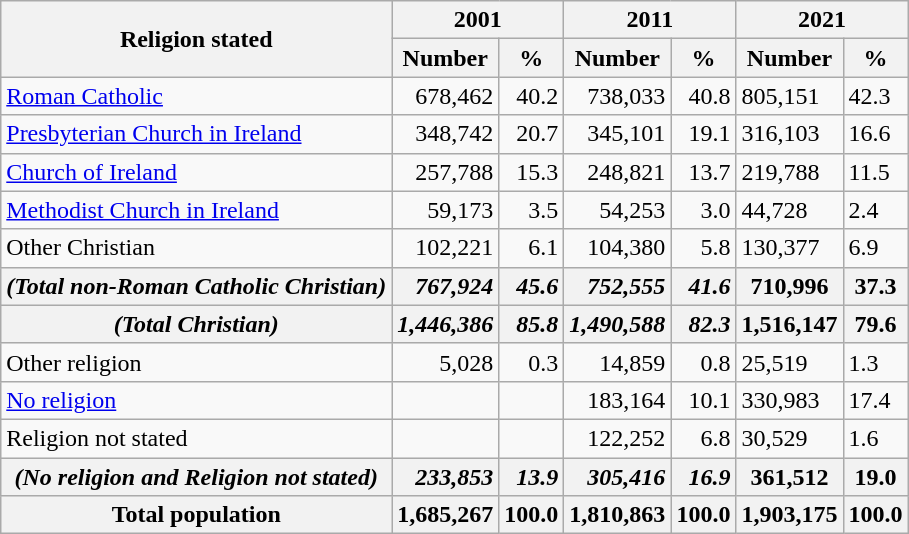<table class="wikitable sortable">
<tr>
<th scope="col" rowspan=2>Religion stated</th>
<th scope="col" colspan=2>2001</th>
<th scope="col" colspan=2>2011</th>
<th scope="col" colspan="2">2021</th>
</tr>
<tr>
<th scope="col">Number</th>
<th scope="col">%</th>
<th scope="col">Number</th>
<th scope="col">%</th>
<th scope="col">Number</th>
<th scope="col">%</th>
</tr>
<tr>
<td><a href='#'>Roman Catholic</a></td>
<td style="text-align:right">678,462</td>
<td style="text-align:right">40.2</td>
<td style="text-align:right">738,033</td>
<td style="text-align:right">40.8</td>
<td>805,151</td>
<td>42.3</td>
</tr>
<tr>
<td><a href='#'>Presbyterian Church in Ireland</a></td>
<td style="text-align:right">348,742</td>
<td style="text-align:right">20.7</td>
<td style="text-align:right">345,101</td>
<td style="text-align:right">19.1</td>
<td>316,103</td>
<td>16.6</td>
</tr>
<tr>
<td><a href='#'>Church of Ireland</a></td>
<td style="text-align:right">257,788</td>
<td style="text-align:right">15.3</td>
<td style="text-align:right">248,821</td>
<td style="text-align:right">13.7</td>
<td>219,788</td>
<td>11.5</td>
</tr>
<tr>
<td><a href='#'>Methodist Church in Ireland</a></td>
<td style="text-align:right">59,173</td>
<td style="text-align:right">3.5</td>
<td style="text-align:right">54,253</td>
<td style="text-align:right">3.0</td>
<td>44,728</td>
<td>2.4</td>
</tr>
<tr>
<td>Other Christian</td>
<td style="text-align:right">102,221</td>
<td style="text-align:right">6.1</td>
<td style="text-align:right">104,380</td>
<td style="text-align:right">5.8</td>
<td>130,377</td>
<td>6.9</td>
</tr>
<tr>
<th><em>(Total non-Roman Catholic Christian)</em></th>
<th style="text-align:right"><em>767,924</em></th>
<th style="text-align:right"><em>45.6</em></th>
<th style="text-align:right"><em>752,555</em></th>
<th style="text-align:right"><em>41.6</em></th>
<th>710,996</th>
<th>37.3</th>
</tr>
<tr>
<th><em>(Total Christian)</em></th>
<th style="text-align:right"><em>1,446,386</em></th>
<th style="text-align:right"><em>85.8</em></th>
<th style="text-align:style="text-align:right"><em>1,490,588</em></th>
<th style="text-align:right"><em>82.3</em></th>
<th>1,516,147</th>
<th>79.6</th>
</tr>
<tr>
<td>Other religion</td>
<td style="text-align:right">5,028</td>
<td style="text-align:right">0.3</td>
<td style="text-align:right">14,859</td>
<td style="text-align:right">0.8</td>
<td>25,519</td>
<td>1.3</td>
</tr>
<tr>
<td><a href='#'>No religion</a></td>
<td style="text-align:right"></td>
<td style="text-align:right"></td>
<td style="text-align:right">183,164</td>
<td style="text-align:right">10.1</td>
<td>330,983</td>
<td>17.4</td>
</tr>
<tr>
<td>Religion not stated</td>
<td style="text-align:right"></td>
<td style="text-align:right"></td>
<td style="text-align:right">122,252</td>
<td style="text-align:right">6.8</td>
<td>30,529</td>
<td>1.6</td>
</tr>
<tr>
<th><em>(No religion and Religion not stated)</em></th>
<th style="text-align:right"><em>233,853</em></th>
<th style="text-align:right"><em>13.9</em></th>
<th style="text-align:right"><em>305,416</em></th>
<th style="text-align:right"><em>16.9</em></th>
<th>361,512</th>
<th>19.0</th>
</tr>
<tr>
<th>Total population</th>
<th style="text-align:right">1,685,267</th>
<th style="text-align:right">100.0</th>
<th style="text-align:right">1,810,863</th>
<th style="text-align:right">100.0</th>
<th>1,903,175</th>
<th>100.0</th>
</tr>
</table>
